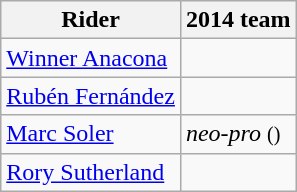<table class="wikitable">
<tr>
<th>Rider</th>
<th>2014 team</th>
</tr>
<tr>
<td><a href='#'>Winner Anacona</a></td>
<td></td>
</tr>
<tr>
<td><a href='#'>Rubén Fernández</a></td>
<td></td>
</tr>
<tr>
<td><a href='#'>Marc Soler</a></td>
<td><em>neo-pro</em> <small>()</small></td>
</tr>
<tr>
<td><a href='#'>Rory Sutherland</a></td>
<td></td>
</tr>
</table>
